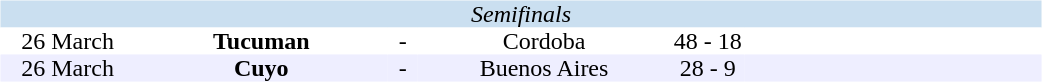<table table width=700>
<tr>
<td width=700 valign="top"><br><table border=0 cellspacing=0 cellpadding=0 style="font-size: 100%; border-collapse: collapse;" width=100%>
<tr bgcolor="#CADFF0">
<td style="font-size:100%"; align="center" colspan="6"><em>Semifinals</em></td>
</tr>
<tr align=center bgcolor=#FFFFFF>
<td width=90>26 March</td>
<td width=170><strong>Tucuman</strong></td>
<td width=20>-</td>
<td width=170>Cordoba</td>
<td width=50>48 - 18</td>
<td width=200></td>
</tr>
<tr align=center bgcolor=#EEEEFF>
<td width=90>26 March</td>
<td width=170><strong>Cuyo</strong></td>
<td width=20>-</td>
<td width=170>Buenos Aires</td>
<td width=50>28 - 9</td>
<td width=200></td>
</tr>
</table>
</td>
</tr>
</table>
